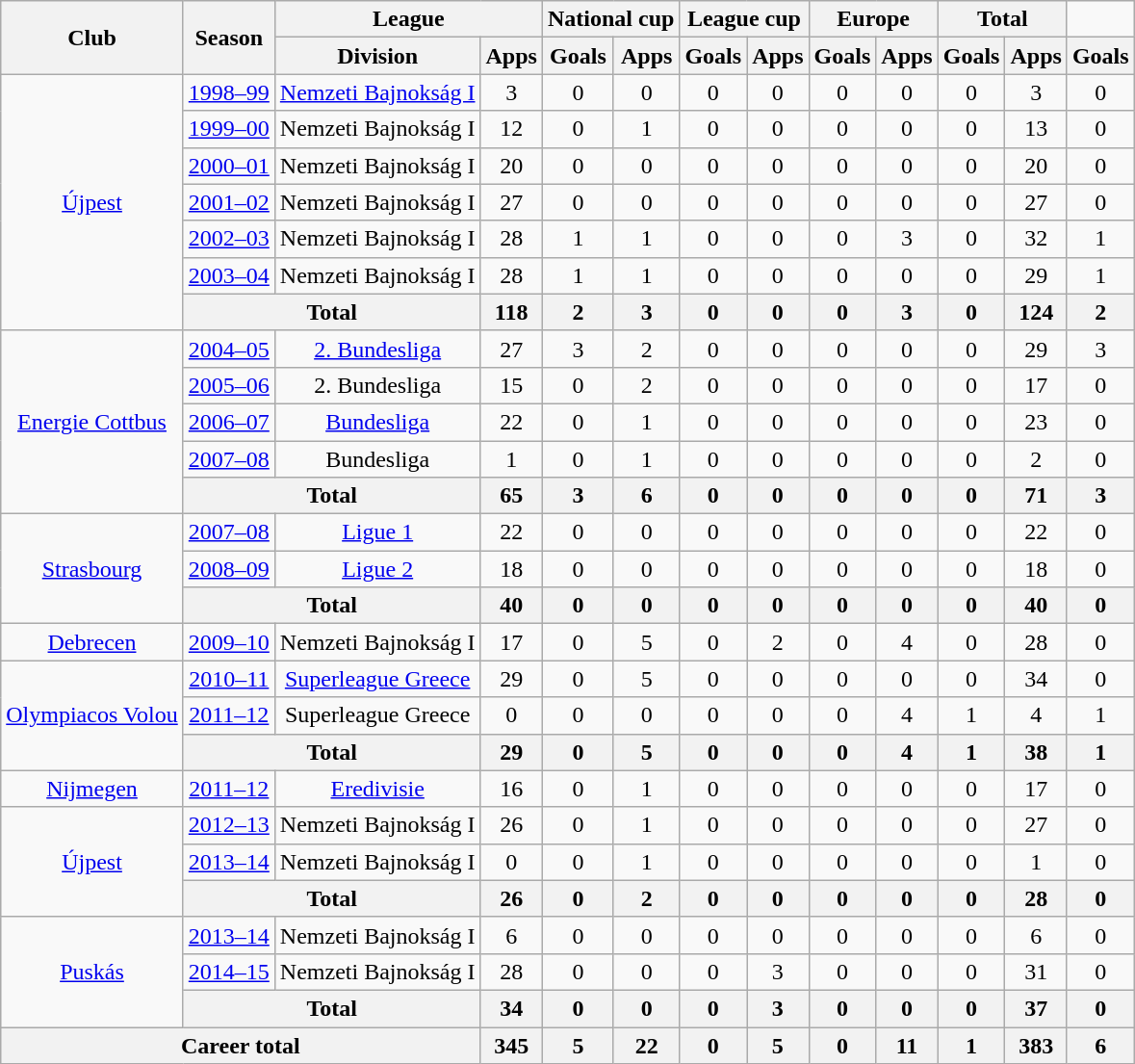<table class="wikitable" style="text-align:center">
<tr>
<th rowspan="2">Club</th>
<th rowspan="2">Season</th>
<th colspan="2">League</th>
<th colspan="2">National cup</th>
<th colspan="2">League cup</th>
<th colspan="2">Europe</th>
<th colspan="2">Total</th>
</tr>
<tr>
<th>Division</th>
<th>Apps</th>
<th>Goals</th>
<th>Apps</th>
<th>Goals</th>
<th>Apps</th>
<th>Goals</th>
<th>Apps</th>
<th>Goals</th>
<th>Apps</th>
<th>Goals</th>
</tr>
<tr>
<td rowspan="7"><a href='#'>Újpest</a></td>
<td><a href='#'>1998–99</a></td>
<td><a href='#'>Nemzeti Bajnokság I</a></td>
<td>3</td>
<td>0</td>
<td>0</td>
<td>0</td>
<td>0</td>
<td>0</td>
<td>0</td>
<td>0</td>
<td>3</td>
<td>0</td>
</tr>
<tr>
<td><a href='#'>1999–00</a></td>
<td>Nemzeti Bajnokság I</td>
<td>12</td>
<td>0</td>
<td>1</td>
<td>0</td>
<td>0</td>
<td>0</td>
<td>0</td>
<td>0</td>
<td>13</td>
<td>0</td>
</tr>
<tr>
<td><a href='#'>2000–01</a></td>
<td>Nemzeti Bajnokság I</td>
<td>20</td>
<td>0</td>
<td>0</td>
<td>0</td>
<td>0</td>
<td>0</td>
<td>0</td>
<td>0</td>
<td>20</td>
<td>0</td>
</tr>
<tr>
<td><a href='#'>2001–02</a></td>
<td>Nemzeti Bajnokság I</td>
<td>27</td>
<td>0</td>
<td>0</td>
<td>0</td>
<td>0</td>
<td>0</td>
<td>0</td>
<td>0</td>
<td>27</td>
<td>0</td>
</tr>
<tr>
<td><a href='#'>2002–03</a></td>
<td>Nemzeti Bajnokság I</td>
<td>28</td>
<td>1</td>
<td>1</td>
<td>0</td>
<td>0</td>
<td>0</td>
<td>3</td>
<td>0</td>
<td>32</td>
<td>1</td>
</tr>
<tr>
<td><a href='#'>2003–04</a></td>
<td>Nemzeti Bajnokság I</td>
<td>28</td>
<td>1</td>
<td>1</td>
<td>0</td>
<td>0</td>
<td>0</td>
<td>0</td>
<td>0</td>
<td>29</td>
<td>1</td>
</tr>
<tr>
<th colspan="2">Total</th>
<th>118</th>
<th>2</th>
<th>3</th>
<th>0</th>
<th>0</th>
<th>0</th>
<th>3</th>
<th>0</th>
<th>124</th>
<th>2</th>
</tr>
<tr>
<td rowspan="5"><a href='#'>Energie Cottbus</a></td>
<td><a href='#'>2004–05</a></td>
<td><a href='#'>2. Bundesliga</a></td>
<td>27</td>
<td>3</td>
<td>2</td>
<td>0</td>
<td>0</td>
<td>0</td>
<td>0</td>
<td>0</td>
<td>29</td>
<td>3</td>
</tr>
<tr>
<td><a href='#'>2005–06</a></td>
<td>2. Bundesliga</td>
<td>15</td>
<td>0</td>
<td>2</td>
<td>0</td>
<td>0</td>
<td>0</td>
<td>0</td>
<td>0</td>
<td>17</td>
<td>0</td>
</tr>
<tr>
<td><a href='#'>2006–07</a></td>
<td><a href='#'>Bundesliga</a></td>
<td>22</td>
<td>0</td>
<td>1</td>
<td>0</td>
<td>0</td>
<td>0</td>
<td>0</td>
<td>0</td>
<td>23</td>
<td>0</td>
</tr>
<tr>
<td><a href='#'>2007–08</a></td>
<td>Bundesliga</td>
<td>1</td>
<td>0</td>
<td>1</td>
<td>0</td>
<td>0</td>
<td>0</td>
<td>0</td>
<td>0</td>
<td>2</td>
<td>0</td>
</tr>
<tr>
<th colspan="2">Total</th>
<th>65</th>
<th>3</th>
<th>6</th>
<th>0</th>
<th>0</th>
<th>0</th>
<th>0</th>
<th>0</th>
<th>71</th>
<th>3</th>
</tr>
<tr>
<td rowspan="3"><a href='#'>Strasbourg</a></td>
<td><a href='#'>2007–08</a></td>
<td><a href='#'>Ligue 1</a></td>
<td>22</td>
<td>0</td>
<td>0</td>
<td>0</td>
<td>0</td>
<td>0</td>
<td>0</td>
<td>0</td>
<td>22</td>
<td>0</td>
</tr>
<tr>
<td><a href='#'>2008–09</a></td>
<td><a href='#'>Ligue 2</a></td>
<td>18</td>
<td>0</td>
<td>0</td>
<td>0</td>
<td>0</td>
<td>0</td>
<td>0</td>
<td>0</td>
<td>18</td>
<td>0</td>
</tr>
<tr>
<th colspan="2">Total</th>
<th>40</th>
<th>0</th>
<th>0</th>
<th>0</th>
<th>0</th>
<th>0</th>
<th>0</th>
<th>0</th>
<th>40</th>
<th>0</th>
</tr>
<tr>
<td><a href='#'>Debrecen</a></td>
<td><a href='#'>2009–10</a></td>
<td>Nemzeti Bajnokság I</td>
<td>17</td>
<td>0</td>
<td>5</td>
<td>0</td>
<td>2</td>
<td>0</td>
<td>4</td>
<td>0</td>
<td>28</td>
<td>0</td>
</tr>
<tr>
<td rowspan="3"><a href='#'>Olympiacos Volou</a></td>
<td><a href='#'>2010–11</a></td>
<td><a href='#'>Superleague Greece</a></td>
<td>29</td>
<td>0</td>
<td>5</td>
<td>0</td>
<td>0</td>
<td>0</td>
<td>0</td>
<td>0</td>
<td>34</td>
<td>0</td>
</tr>
<tr>
<td><a href='#'>2011–12</a></td>
<td>Superleague Greece</td>
<td>0</td>
<td>0</td>
<td>0</td>
<td>0</td>
<td>0</td>
<td>0</td>
<td>4</td>
<td>1</td>
<td>4</td>
<td>1</td>
</tr>
<tr>
<th colspan="2">Total</th>
<th>29</th>
<th>0</th>
<th>5</th>
<th>0</th>
<th>0</th>
<th>0</th>
<th>4</th>
<th>1</th>
<th>38</th>
<th>1</th>
</tr>
<tr>
<td><a href='#'>Nijmegen</a></td>
<td><a href='#'>2011–12</a></td>
<td><a href='#'>Eredivisie</a></td>
<td>16</td>
<td>0</td>
<td>1</td>
<td>0</td>
<td>0</td>
<td>0</td>
<td>0</td>
<td>0</td>
<td>17</td>
<td>0</td>
</tr>
<tr>
<td rowspan="3"><a href='#'>Újpest</a></td>
<td><a href='#'>2012–13</a></td>
<td>Nemzeti Bajnokság I</td>
<td>26</td>
<td>0</td>
<td>1</td>
<td>0</td>
<td>0</td>
<td>0</td>
<td>0</td>
<td>0</td>
<td>27</td>
<td>0</td>
</tr>
<tr>
<td><a href='#'>2013–14</a></td>
<td>Nemzeti Bajnokság I</td>
<td>0</td>
<td>0</td>
<td>1</td>
<td>0</td>
<td>0</td>
<td>0</td>
<td>0</td>
<td>0</td>
<td>1</td>
<td>0</td>
</tr>
<tr>
<th colspan="2">Total</th>
<th>26</th>
<th>0</th>
<th>2</th>
<th>0</th>
<th>0</th>
<th>0</th>
<th>0</th>
<th>0</th>
<th>28</th>
<th>0</th>
</tr>
<tr>
<td rowspan="3"><a href='#'>Puskás</a></td>
<td><a href='#'>2013–14</a></td>
<td>Nemzeti Bajnokság I</td>
<td>6</td>
<td>0</td>
<td>0</td>
<td>0</td>
<td>0</td>
<td>0</td>
<td>0</td>
<td>0</td>
<td>6</td>
<td>0</td>
</tr>
<tr>
<td><a href='#'>2014–15</a></td>
<td>Nemzeti Bajnokság I</td>
<td>28</td>
<td>0</td>
<td>0</td>
<td>0</td>
<td>3</td>
<td>0</td>
<td>0</td>
<td>0</td>
<td>31</td>
<td>0</td>
</tr>
<tr>
<th colspan="2">Total</th>
<th>34</th>
<th>0</th>
<th>0</th>
<th>0</th>
<th>3</th>
<th>0</th>
<th>0</th>
<th>0</th>
<th>37</th>
<th>0</th>
</tr>
<tr>
<th colspan="3">Career total</th>
<th>345</th>
<th>5</th>
<th>22</th>
<th>0</th>
<th>5</th>
<th>0</th>
<th>11</th>
<th>1</th>
<th>383</th>
<th>6</th>
</tr>
</table>
